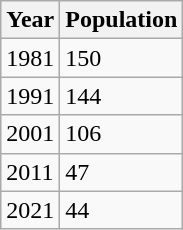<table class="wikitable">
<tr>
<th>Year</th>
<th>Population</th>
</tr>
<tr>
<td>1981</td>
<td>150</td>
</tr>
<tr>
<td>1991</td>
<td>144</td>
</tr>
<tr>
<td>2001</td>
<td>106</td>
</tr>
<tr>
<td>2011</td>
<td>47</td>
</tr>
<tr>
<td>2021</td>
<td>44</td>
</tr>
</table>
